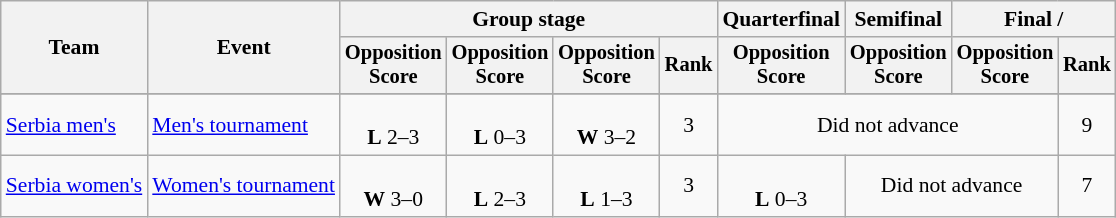<table class="wikitable" style="font-size:90%">
<tr>
<th rowspan=2>Team</th>
<th rowspan=2>Event</th>
<th colspan=4>Group stage</th>
<th>Quarterfinal</th>
<th>Semifinal</th>
<th colspan=2>Final / </th>
</tr>
<tr style="font-size:95%">
<th>Opposition<br>Score</th>
<th>Opposition<br>Score</th>
<th>Opposition<br>Score</th>
<th>Rank</th>
<th>Opposition<br>Score</th>
<th>Opposition<br>Score</th>
<th>Opposition<br>Score</th>
<th>Rank</th>
</tr>
<tr>
</tr>
<tr align=center>
<td align=left><a href='#'>Serbia men's</a></td>
<td align=left><a href='#'>Men's tournament</a></td>
<td><br><strong>L</strong> 2–3</td>
<td><br><strong>L</strong> 0–3</td>
<td><br><strong>W</strong> 3–2</td>
<td>3</td>
<td colspan=3>Did not advance</td>
<td>9</td>
</tr>
<tr align=center>
<td align=left><a href='#'>Serbia women's</a></td>
<td align=left><a href='#'>Women's tournament</a></td>
<td><br><strong>W</strong> 3–0</td>
<td><br><strong>L</strong> 2–3</td>
<td><br><strong>L</strong> 1–3</td>
<td>3 <strong></strong></td>
<td><br><strong>L</strong> 0–3</td>
<td colspan=2>Did not advance</td>
<td>7</td>
</tr>
</table>
